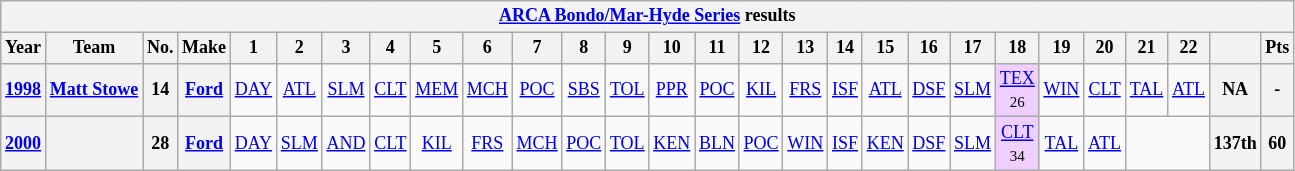<table class="wikitable" style="text-align:center; font-size:75%">
<tr>
<th colspan=45><a href='#'>ARCA Bondo/Mar-Hyde Series</a> results</th>
</tr>
<tr>
<th>Year</th>
<th>Team</th>
<th>No.</th>
<th>Make</th>
<th>1</th>
<th>2</th>
<th>3</th>
<th>4</th>
<th>5</th>
<th>6</th>
<th>7</th>
<th>8</th>
<th>9</th>
<th>10</th>
<th>11</th>
<th>12</th>
<th>13</th>
<th>14</th>
<th>15</th>
<th>16</th>
<th>17</th>
<th>18</th>
<th>19</th>
<th>20</th>
<th>21</th>
<th>22</th>
<th></th>
<th>Pts</th>
</tr>
<tr>
<th><a href='#'>1998</a></th>
<th><a href='#'>Matt Stowe</a></th>
<th>14</th>
<th><a href='#'>Ford</a></th>
<td><a href='#'>DAY</a></td>
<td><a href='#'>ATL</a></td>
<td><a href='#'>SLM</a></td>
<td><a href='#'>CLT</a></td>
<td><a href='#'>MEM</a></td>
<td><a href='#'>MCH</a></td>
<td><a href='#'>POC</a></td>
<td><a href='#'>SBS</a></td>
<td><a href='#'>TOL</a></td>
<td><a href='#'>PPR</a></td>
<td><a href='#'>POC</a></td>
<td><a href='#'>KIL</a></td>
<td><a href='#'>FRS</a></td>
<td><a href='#'>ISF</a></td>
<td><a href='#'>ATL</a></td>
<td><a href='#'>DSF</a></td>
<td><a href='#'>SLM</a></td>
<td style="background:#EFCFFF;"><a href='#'>TEX</a><br><small>26</small></td>
<td><a href='#'>WIN</a></td>
<td><a href='#'>CLT</a></td>
<td><a href='#'>TAL</a></td>
<td><a href='#'>ATL</a></td>
<th>NA</th>
<th>-</th>
</tr>
<tr>
<th><a href='#'>2000</a></th>
<th></th>
<th>28</th>
<th><a href='#'>Ford</a></th>
<td><a href='#'>DAY</a></td>
<td><a href='#'>SLM</a></td>
<td><a href='#'>AND</a></td>
<td><a href='#'>CLT</a></td>
<td><a href='#'>KIL</a></td>
<td><a href='#'>FRS</a></td>
<td><a href='#'>MCH</a></td>
<td><a href='#'>POC</a></td>
<td><a href='#'>TOL</a></td>
<td><a href='#'>KEN</a></td>
<td><a href='#'>BLN</a></td>
<td><a href='#'>POC</a></td>
<td><a href='#'>WIN</a></td>
<td><a href='#'>ISF</a></td>
<td><a href='#'>KEN</a></td>
<td><a href='#'>DSF</a></td>
<td><a href='#'>SLM</a></td>
<td style="background:#EFCFFF;"><a href='#'>CLT</a><br><small>34</small></td>
<td><a href='#'>TAL</a></td>
<td><a href='#'>ATL</a></td>
<td colspan=2></td>
<th>137th</th>
<th>60</th>
</tr>
</table>
